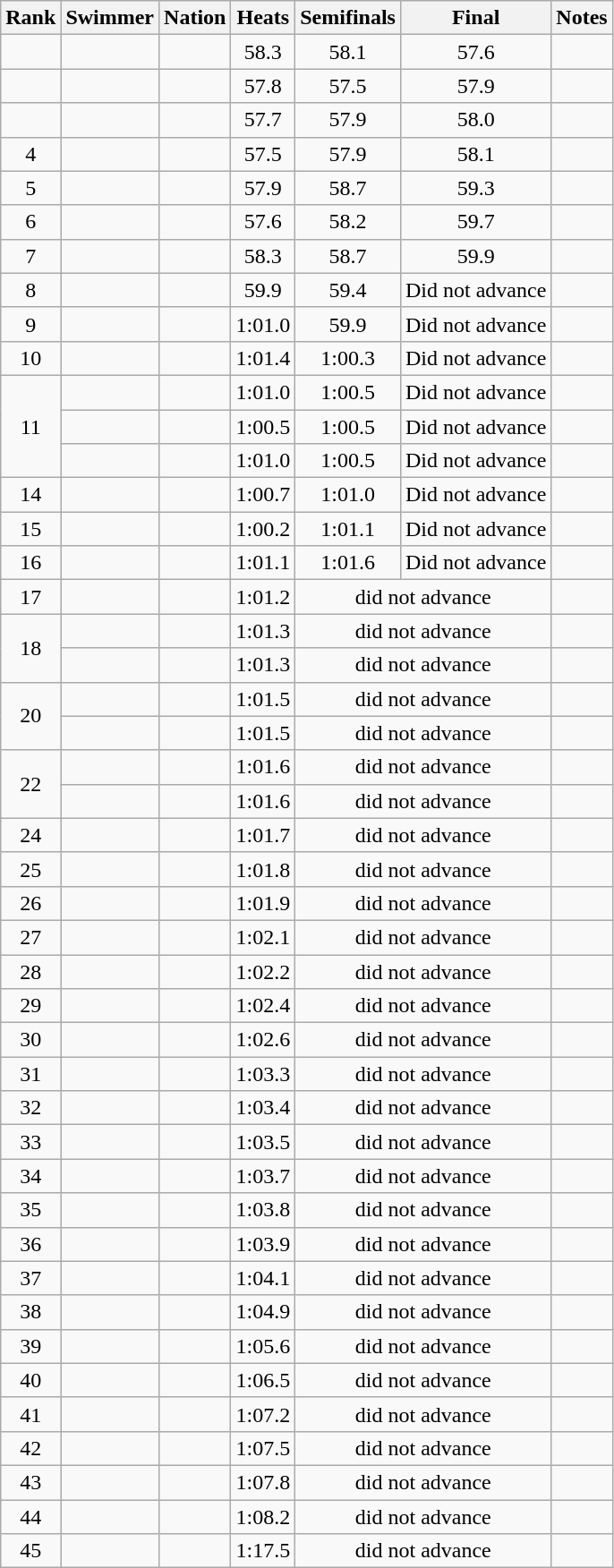<table class="wikitable sortable" style="text-align:center">
<tr>
<th>Rank</th>
<th>Swimmer</th>
<th>Nation</th>
<th>Heats</th>
<th>Semifinals</th>
<th>Final</th>
<th>Notes</th>
</tr>
<tr>
<td></td>
<td align=left></td>
<td align=left></td>
<td data-sort-value=0:58.3>58.3</td>
<td>58.1</td>
<td>57.6</td>
<td></td>
</tr>
<tr>
<td></td>
<td align=left></td>
<td align=left></td>
<td data-sort-value=0:57.8>57.8</td>
<td>57.5</td>
<td>57.9</td>
<td></td>
</tr>
<tr>
<td></td>
<td align=left></td>
<td align=left></td>
<td data-sort-value=0:57.7>57.7</td>
<td>57.9</td>
<td>58.0</td>
<td></td>
</tr>
<tr>
<td>4</td>
<td align=left></td>
<td align=left></td>
<td data-sort-value=0:57.5>57.5</td>
<td>57.9</td>
<td>58.1</td>
<td></td>
</tr>
<tr>
<td>5</td>
<td align=left></td>
<td align=left></td>
<td data-sort-value=0:57.9>57.9</td>
<td>58.7</td>
<td>59.3</td>
<td></td>
</tr>
<tr>
<td>6</td>
<td align=left></td>
<td align=left></td>
<td data-sort-value=0:57.6>57.6</td>
<td>58.2</td>
<td>59.7</td>
<td></td>
</tr>
<tr>
<td>7</td>
<td align=left></td>
<td align=left></td>
<td data-sort-value=0:58.3>58.3</td>
<td>58.7</td>
<td>59.9</td>
<td></td>
</tr>
<tr>
<td>8</td>
<td align=left></td>
<td align=left></td>
<td data-sort-value=0:59.9>59.9</td>
<td>59.4</td>
<td data-sort-value=99.9>Did not advance</td>
<td></td>
</tr>
<tr>
<td>9</td>
<td align=left></td>
<td align=left></td>
<td>1:01.0</td>
<td>59.9</td>
<td data-sort-value=99.9>Did not advance</td>
<td></td>
</tr>
<tr>
<td>10</td>
<td align=left></td>
<td align=left></td>
<td>1:01.4</td>
<td data-sort-value=60.3>1:00.3</td>
<td data-sort-value=99.9>Did not advance</td>
<td></td>
</tr>
<tr>
<td rowspan=3>11</td>
<td align=left></td>
<td align=left></td>
<td>1:01.0</td>
<td data-sort-value=60.5>1:00.5</td>
<td data-sort-value=99.9>Did not advance</td>
<td></td>
</tr>
<tr>
<td align=left></td>
<td align=left></td>
<td>1:00.5</td>
<td data-sort-value=60.5>1:00.5</td>
<td data-sort-value=99.9>Did not advance</td>
<td></td>
</tr>
<tr>
<td align=left></td>
<td align=left></td>
<td>1:01.0</td>
<td>1:00.5</td>
<td data-sort-value=99.9>Did not advance</td>
<td></td>
</tr>
<tr>
<td>14</td>
<td align=left></td>
<td align=left></td>
<td>1:00.7</td>
<td>1:01.0</td>
<td data-sort-value=99.9>Did not advance</td>
<td></td>
</tr>
<tr>
<td>15</td>
<td align=left></td>
<td align=left></td>
<td>1:00.2</td>
<td data-sort-value=61.1>1:01.1</td>
<td data-sort-value=99.9>Did not advance</td>
<td></td>
</tr>
<tr>
<td>16</td>
<td align=left></td>
<td align=left></td>
<td>1:01.1</td>
<td data-sort-value=61.6>1:01.6</td>
<td data-sort-value=99.9>Did not advance</td>
<td></td>
</tr>
<tr>
<td>17</td>
<td align=left></td>
<td align=left></td>
<td>1:01.2</td>
<td data-sort-value=99.9 colspan=2>did not advance</td>
<td></td>
</tr>
<tr>
<td rowspan=2>18</td>
<td align=left></td>
<td align=left></td>
<td>1:01.3</td>
<td data-sort-value=99.9 colspan=2>did not advance</td>
<td></td>
</tr>
<tr>
<td align=left></td>
<td align=left></td>
<td>1:01.3</td>
<td data-sort-value=99.9 colspan=2>did not advance</td>
<td></td>
</tr>
<tr>
<td rowspan=2>20</td>
<td align=left></td>
<td align=left></td>
<td>1:01.5</td>
<td data-sort-value=99.9 colspan=2>did not advance</td>
<td></td>
</tr>
<tr>
<td align=left></td>
<td align=left></td>
<td>1:01.5</td>
<td data-sort-value=99.9 colspan=2>did not advance</td>
<td></td>
</tr>
<tr>
<td rowspan=2>22</td>
<td align=left></td>
<td align=left></td>
<td>1:01.6</td>
<td data-sort-value=99.9 colspan=2>did not advance</td>
<td></td>
</tr>
<tr>
<td align=left></td>
<td align=left></td>
<td>1:01.6</td>
<td data-sort-value=99.9 colspan=2>did not advance</td>
<td></td>
</tr>
<tr>
<td>24</td>
<td align=left></td>
<td align=left></td>
<td>1:01.7</td>
<td data-sort-value=99.9 colspan=2>did not advance</td>
<td></td>
</tr>
<tr>
<td>25</td>
<td align=left></td>
<td align=left></td>
<td>1:01.8</td>
<td data-sort-value=99.9 colspan=2>did not advance</td>
<td></td>
</tr>
<tr>
<td>26</td>
<td align=left></td>
<td align=left></td>
<td>1:01.9</td>
<td data-sort-value=99.9 colspan=2>did not advance</td>
<td></td>
</tr>
<tr>
<td>27</td>
<td align=left></td>
<td align=left></td>
<td>1:02.1</td>
<td data-sort-value=99.9 colspan=2>did not advance</td>
<td></td>
</tr>
<tr>
<td>28</td>
<td align=left></td>
<td align=left></td>
<td>1:02.2</td>
<td data-sort-value=99.9 colspan=2>did not advance</td>
<td></td>
</tr>
<tr>
<td>29</td>
<td align=left></td>
<td align=left></td>
<td>1:02.4</td>
<td data-sort-value=99.9 colspan=2>did not advance</td>
<td></td>
</tr>
<tr>
<td>30</td>
<td align=left></td>
<td align=left></td>
<td>1:02.6</td>
<td data-sort-value=99.9 colspan=2>did not advance</td>
<td></td>
</tr>
<tr>
<td>31</td>
<td align=left></td>
<td align=left></td>
<td>1:03.3</td>
<td data-sort-value=99.9 colspan=2>did not advance</td>
<td></td>
</tr>
<tr>
<td>32</td>
<td align=left></td>
<td align=left></td>
<td>1:03.4</td>
<td data-sort-value=99.9 colspan=2>did not advance</td>
<td></td>
</tr>
<tr>
<td>33</td>
<td align=left></td>
<td align=left></td>
<td>1:03.5</td>
<td data-sort-value=99.9 colspan=2>did not advance</td>
<td></td>
</tr>
<tr>
<td>34</td>
<td align=left></td>
<td align=left></td>
<td>1:03.7</td>
<td data-sort-value=99.9 colspan=2>did not advance</td>
<td></td>
</tr>
<tr>
<td>35</td>
<td align=left></td>
<td align=left></td>
<td>1:03.8</td>
<td data-sort-value=99.9 colspan=2>did not advance</td>
<td></td>
</tr>
<tr>
<td>36</td>
<td align=left></td>
<td align=left></td>
<td>1:03.9</td>
<td data-sort-value=99.9 colspan=2>did not advance</td>
<td></td>
</tr>
<tr>
<td>37</td>
<td align=left></td>
<td align=left></td>
<td>1:04.1</td>
<td data-sort-value=99.9 colspan=2>did not advance</td>
<td></td>
</tr>
<tr>
<td>38</td>
<td align=left></td>
<td align=left></td>
<td>1:04.9</td>
<td data-sort-value=99.9 colspan=2>did not advance</td>
<td></td>
</tr>
<tr>
<td>39</td>
<td align=left></td>
<td align=left></td>
<td>1:05.6</td>
<td data-sort-value=99.9 colspan=2>did not advance</td>
<td></td>
</tr>
<tr>
<td>40</td>
<td align=left></td>
<td align=left></td>
<td>1:06.5</td>
<td data-sort-value=99.9 colspan=2>did not advance</td>
<td></td>
</tr>
<tr>
<td>41</td>
<td align=left></td>
<td align=left></td>
<td>1:07.2</td>
<td data-sort-value=99.9 colspan=2>did not advance</td>
<td></td>
</tr>
<tr>
<td>42</td>
<td align=left></td>
<td align=left></td>
<td>1:07.5</td>
<td data-sort-value=99.9 colspan=2>did not advance</td>
<td></td>
</tr>
<tr>
<td>43</td>
<td align=left></td>
<td align=left></td>
<td>1:07.8</td>
<td data-sort-value=99.9 colspan=2>did not advance</td>
<td></td>
</tr>
<tr>
<td>44</td>
<td align=left></td>
<td align=left></td>
<td>1:08.2</td>
<td data-sort-value=99.9 colspan=2>did not advance</td>
<td></td>
</tr>
<tr>
<td>45</td>
<td align=left></td>
<td align=left></td>
<td>1:17.5</td>
<td data-sort-value=99.9 colspan=2>did not advance</td>
<td></td>
</tr>
</table>
